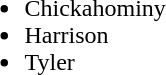<table border="0">
<tr>
<td valign="top"><br><ul><li>Chickahominy</li><li>Harrison</li><li>Tyler</li></ul></td>
</tr>
</table>
